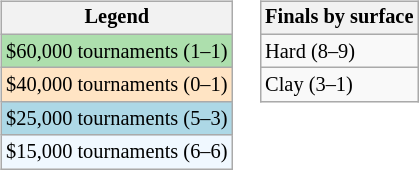<table>
<tr valign=top>
<td><br><table class="wikitable" style="font-size:85%">
<tr>
<th>Legend</th>
</tr>
<tr style="background:#addfad">
<td>$60,000 tournaments (1–1)</td>
</tr>
<tr style="background:#ffe4c4;">
<td>$40,000 tournaments (0–1)</td>
</tr>
<tr style="background:lightblue;">
<td>$25,000 tournaments (5–3)</td>
</tr>
<tr style="background:#f0f8ff;">
<td>$15,000 tournaments (6–6)</td>
</tr>
</table>
</td>
<td><br><table class="wikitable" style="font-size:85%">
<tr>
<th>Finals by surface</th>
</tr>
<tr>
<td>Hard (8–9)</td>
</tr>
<tr>
<td>Clay (3–1)</td>
</tr>
</table>
</td>
</tr>
</table>
